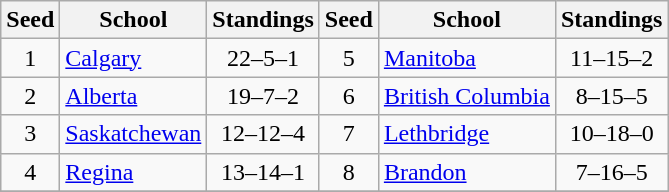<table class="wikitable">
<tr>
<th>Seed</th>
<th width:120px">School</th>
<th>Standings</th>
<th>Seed</th>
<th width:120px">School</th>
<th>Standings</th>
</tr>
<tr>
<td align=center>1</td>
<td><a href='#'>Calgary</a></td>
<td align=center>22–5–1</td>
<td align=center>5</td>
<td><a href='#'>Manitoba</a></td>
<td align=center>11–15–2</td>
</tr>
<tr>
<td align=center>2</td>
<td><a href='#'>Alberta</a></td>
<td align=center>19–7–2</td>
<td align=center>6</td>
<td><a href='#'>British Columbia</a></td>
<td align=center>8–15–5</td>
</tr>
<tr>
<td align=center>3</td>
<td><a href='#'>Saskatchewan</a></td>
<td align=center>12–12–4</td>
<td align=center>7</td>
<td><a href='#'>Lethbridge</a></td>
<td align=center>10–18–0</td>
</tr>
<tr>
<td align=center>4</td>
<td><a href='#'>Regina</a></td>
<td align=center>13–14–1</td>
<td align=center>8</td>
<td><a href='#'>Brandon</a></td>
<td align=center>7–16–5</td>
</tr>
<tr>
</tr>
</table>
